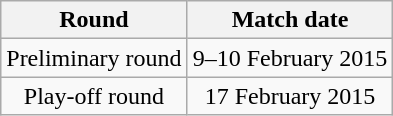<table class="wikitable" style="text-align:center">
<tr>
<th>Round</th>
<th>Match date</th>
</tr>
<tr>
<td>Preliminary round</td>
<td>9–10 February 2015</td>
</tr>
<tr>
<td>Play-off round</td>
<td>17 February 2015</td>
</tr>
</table>
